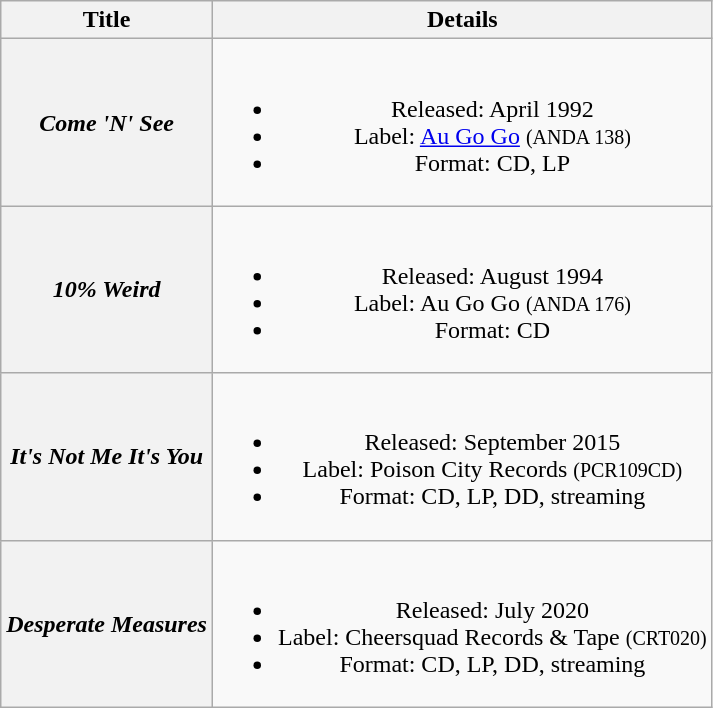<table class="wikitable plainrowheaders" style="text-align:center;" border="1">
<tr>
<th>Title</th>
<th>Details</th>
</tr>
<tr>
<th scope="row"><em>Come 'N' See</em></th>
<td><br><ul><li>Released: April 1992</li><li>Label: <a href='#'>Au Go Go</a> <small>(ANDA 138)</small></li><li>Format: CD, LP</li></ul></td>
</tr>
<tr>
<th scope="row"><em>10% Weird</em></th>
<td><br><ul><li>Released: August 1994</li><li>Label: Au Go Go <small>(ANDA 176)</small></li><li>Format: CD</li></ul></td>
</tr>
<tr>
<th scope="row"><em>It's Not Me It's You</em></th>
<td><br><ul><li>Released: September 2015</li><li>Label: Poison City Records <small>(PCR109CD)</small></li><li>Format: CD, LP, DD, streaming</li></ul></td>
</tr>
<tr>
<th scope="row"><em>Desperate Measures</em></th>
<td><br><ul><li>Released: July 2020</li><li>Label: Cheersquad Records & Tape <small>(CRT020)</small></li><li>Format: CD, LP, DD, streaming</li></ul></td>
</tr>
</table>
